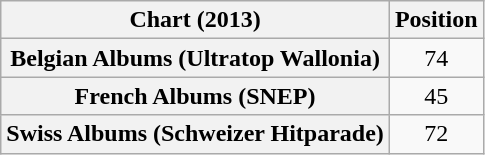<table class="wikitable sortable plainrowheaders">
<tr>
<th>Chart (2013)</th>
<th>Position</th>
</tr>
<tr>
<th scope="row">Belgian Albums (Ultratop Wallonia)</th>
<td style="text-align:center;">74</td>
</tr>
<tr>
<th scope="row">French Albums (SNEP)</th>
<td style="text-align:center;">45</td>
</tr>
<tr>
<th scope="row">Swiss Albums (Schweizer Hitparade)</th>
<td style="text-align:center;">72</td>
</tr>
</table>
